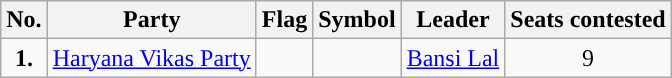<table class="wikitable">
<tr>
<th>No.</th>
<th>Party</th>
<th>Flag</th>
<th>Symbol</th>
<th>Leader</th>
<th>Seats contested</th>
</tr>
<tr>
<td ! style="text-align:center; background:"><strong>1.</strong></td>
<td style="text-align:center"><a href='#'>Haryana Vikas Party</a></td>
<td></td>
<td></td>
<td style="text-align:center"><a href='#'>Bansi Lal</a></td>
<td style="text-align:center">9</td>
</tr>
</table>
